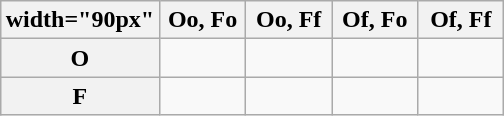<table class="wikitable" style="margin-left: auto; margin-right: auto; border: none;">
<tr>
<th>width="90px" </th>
<th width="50px">Oo, Fo</th>
<th width="50px">Oo, Ff</th>
<th width="50px">Of, Fo</th>
<th width="50px">Of, Ff</th>
</tr>
<tr>
<th>O</th>
<td></td>
<td></td>
<td></td>
<td></td>
</tr>
<tr>
<th>F</th>
<td></td>
<td></td>
<td></td>
<td></td>
</tr>
</table>
